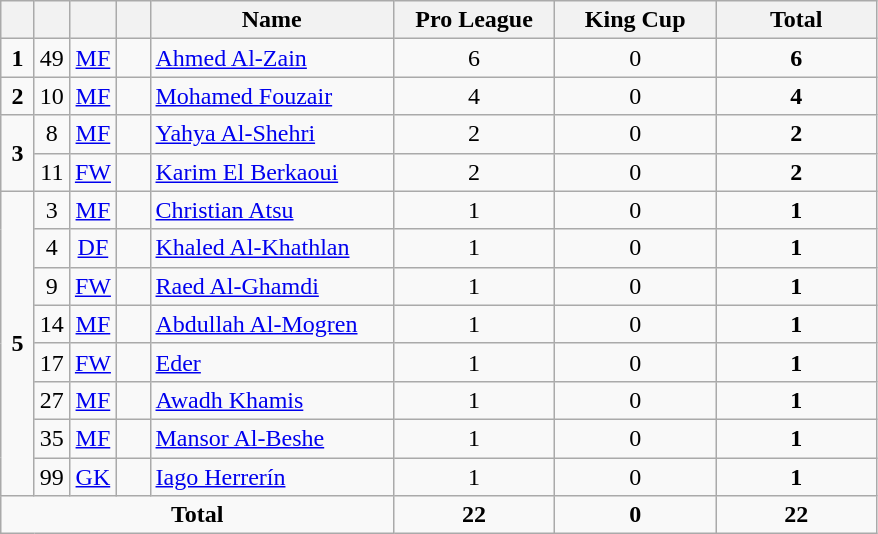<table class="wikitable" style="text-align:center">
<tr>
<th width=15></th>
<th width=15></th>
<th width=15></th>
<th width=15></th>
<th width=155>Name</th>
<th width=100>Pro League</th>
<th width=100>King Cup</th>
<th width=100>Total</th>
</tr>
<tr>
<td><strong>1</strong></td>
<td>49</td>
<td><a href='#'>MF</a></td>
<td></td>
<td align=left><a href='#'>Ahmed Al-Zain</a></td>
<td>6</td>
<td>0</td>
<td><strong>6</strong></td>
</tr>
<tr>
<td><strong>2</strong></td>
<td>10</td>
<td><a href='#'>MF</a></td>
<td></td>
<td align=left><a href='#'>Mohamed Fouzair</a></td>
<td>4</td>
<td>0</td>
<td><strong>4</strong></td>
</tr>
<tr>
<td rowspan=2><strong>3</strong></td>
<td>8</td>
<td><a href='#'>MF</a></td>
<td></td>
<td align=left><a href='#'>Yahya Al-Shehri</a></td>
<td>2</td>
<td>0</td>
<td><strong>2</strong></td>
</tr>
<tr>
<td>11</td>
<td><a href='#'>FW</a></td>
<td></td>
<td align=left><a href='#'>Karim El Berkaoui</a></td>
<td>2</td>
<td>0</td>
<td><strong>2</strong></td>
</tr>
<tr>
<td rowspan=8><strong>5</strong></td>
<td>3</td>
<td><a href='#'>MF</a></td>
<td></td>
<td align=left><a href='#'>Christian Atsu</a></td>
<td>1</td>
<td>0</td>
<td><strong>1</strong></td>
</tr>
<tr>
<td>4</td>
<td><a href='#'>DF</a></td>
<td></td>
<td align=left><a href='#'>Khaled Al-Khathlan</a></td>
<td>1</td>
<td>0</td>
<td><strong>1</strong></td>
</tr>
<tr>
<td>9</td>
<td><a href='#'>FW</a></td>
<td></td>
<td align=left><a href='#'>Raed Al-Ghamdi</a></td>
<td>1</td>
<td>0</td>
<td><strong>1</strong></td>
</tr>
<tr>
<td>14</td>
<td><a href='#'>MF</a></td>
<td></td>
<td align=left><a href='#'>Abdullah Al-Mogren</a></td>
<td>1</td>
<td>0</td>
<td><strong>1</strong></td>
</tr>
<tr>
<td>17</td>
<td><a href='#'>FW</a></td>
<td></td>
<td align=left><a href='#'>Eder</a></td>
<td>1</td>
<td>0</td>
<td><strong>1</strong></td>
</tr>
<tr>
<td>27</td>
<td><a href='#'>MF</a></td>
<td></td>
<td align=left><a href='#'>Awadh Khamis</a></td>
<td>1</td>
<td>0</td>
<td><strong>1</strong></td>
</tr>
<tr>
<td>35</td>
<td><a href='#'>MF</a></td>
<td></td>
<td align=left><a href='#'>Mansor Al-Beshe</a></td>
<td>1</td>
<td>0</td>
<td><strong>1</strong></td>
</tr>
<tr>
<td>99</td>
<td><a href='#'>GK</a></td>
<td></td>
<td align=left><a href='#'>Iago Herrerín</a></td>
<td>1</td>
<td>0</td>
<td><strong>1</strong></td>
</tr>
<tr>
<td colspan=5><strong>Total</strong></td>
<td><strong>22</strong></td>
<td><strong>0</strong></td>
<td><strong>22</strong></td>
</tr>
</table>
